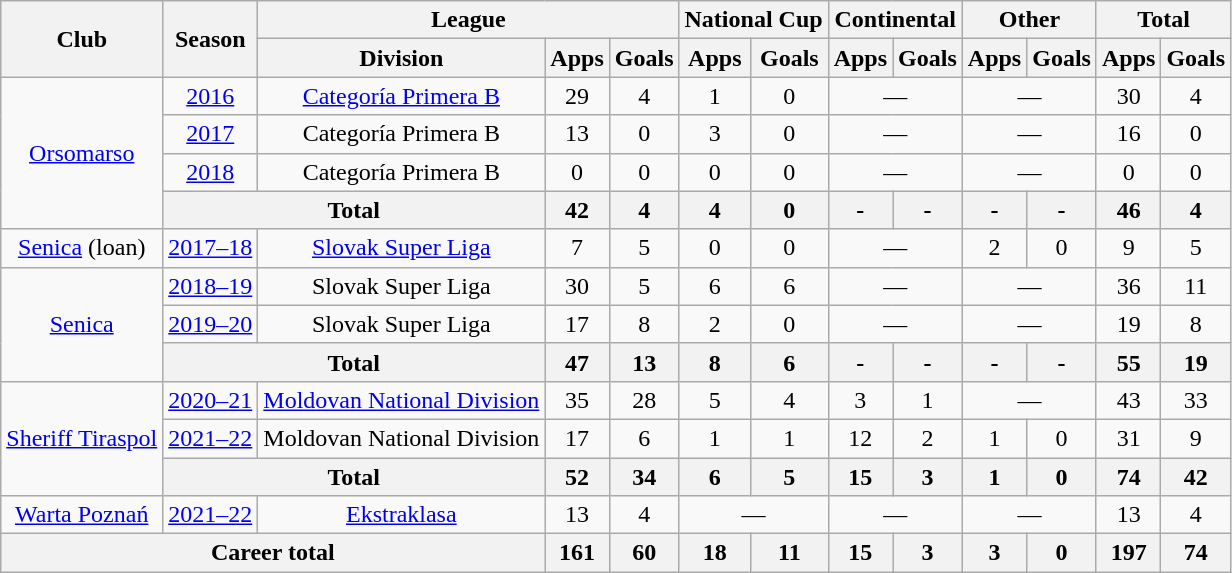<table class="wikitable" style="text-align:center">
<tr>
<th rowspan="2">Club</th>
<th rowspan="2">Season</th>
<th colspan="3">League</th>
<th colspan="2">National Cup</th>
<th colspan="2">Continental</th>
<th colspan="2">Other</th>
<th colspan="2">Total</th>
</tr>
<tr>
<th>Division</th>
<th>Apps</th>
<th>Goals</th>
<th>Apps</th>
<th>Goals</th>
<th>Apps</th>
<th>Goals</th>
<th>Apps</th>
<th>Goals</th>
<th>Apps</th>
<th>Goals</th>
</tr>
<tr>
<td rowspan="4"><a href='#'>Orsomarso</a></td>
<td><a href='#'>2016</a></td>
<td><a href='#'>Categoría Primera B</a></td>
<td>29</td>
<td>4</td>
<td>1</td>
<td>0</td>
<td colspan="2">—</td>
<td colspan="2">—</td>
<td>30</td>
<td>4</td>
</tr>
<tr>
<td><a href='#'>2017</a></td>
<td>Categoría Primera B</td>
<td>13</td>
<td>0</td>
<td>3</td>
<td>0</td>
<td colspan="2">—</td>
<td colspan="2">—</td>
<td>16</td>
<td>0</td>
</tr>
<tr>
<td><a href='#'>2018</a></td>
<td>Categoría Primera B</td>
<td>0</td>
<td>0</td>
<td>0</td>
<td>0</td>
<td colspan="2">—</td>
<td colspan="2">—</td>
<td>0</td>
<td>0</td>
</tr>
<tr>
<th colspan="2">Total</th>
<th>42</th>
<th>4</th>
<th>4</th>
<th>0</th>
<th>-</th>
<th>-</th>
<th>-</th>
<th>-</th>
<th>46</th>
<th>4</th>
</tr>
<tr>
<td><a href='#'>Senica</a> (loan)</td>
<td><a href='#'>2017–18</a></td>
<td><a href='#'>Slovak Super Liga</a></td>
<td>7</td>
<td>5</td>
<td>0</td>
<td>0</td>
<td colspan="2">—</td>
<td>2</td>
<td>0</td>
<td>9</td>
<td>5</td>
</tr>
<tr>
<td rowspan="3"><a href='#'>Senica</a></td>
<td><a href='#'>2018–19</a></td>
<td>Slovak Super Liga</td>
<td>30</td>
<td>5</td>
<td>6</td>
<td>6</td>
<td colspan="2">—</td>
<td colspan="2">—</td>
<td>36</td>
<td>11</td>
</tr>
<tr>
<td><a href='#'>2019–20</a></td>
<td>Slovak Super Liga</td>
<td>17</td>
<td>8</td>
<td>2</td>
<td>0</td>
<td colspan="2">—</td>
<td colspan="2">—</td>
<td>19</td>
<td>8</td>
</tr>
<tr>
<th colspan="2">Total</th>
<th>47</th>
<th>13</th>
<th>8</th>
<th>6</th>
<th>-</th>
<th>-</th>
<th>-</th>
<th>-</th>
<th>55</th>
<th>19</th>
</tr>
<tr>
<td rowspan="3"><a href='#'>Sheriff Tiraspol</a></td>
<td><a href='#'>2020–21</a></td>
<td><a href='#'>Moldovan National Division</a></td>
<td>35</td>
<td>28</td>
<td>5</td>
<td>4</td>
<td>3</td>
<td>1</td>
<td colspan="2">—</td>
<td>43</td>
<td>33</td>
</tr>
<tr>
<td><a href='#'>2021–22</a></td>
<td>Moldovan National Division</td>
<td>17</td>
<td>6</td>
<td>1</td>
<td>1</td>
<td>12</td>
<td>2</td>
<td>1</td>
<td>0</td>
<td>31</td>
<td>9</td>
</tr>
<tr>
<th colspan="2">Total</th>
<th>52</th>
<th>34</th>
<th>6</th>
<th>5</th>
<th>15</th>
<th>3</th>
<th>1</th>
<th>0</th>
<th>74</th>
<th>42</th>
</tr>
<tr>
<td><a href='#'>Warta Poznań</a></td>
<td><a href='#'>2021–22</a></td>
<td><a href='#'>Ekstraklasa</a></td>
<td>13</td>
<td>4</td>
<td colspan="2">—</td>
<td colspan="2">—</td>
<td colspan="2">—</td>
<td>13</td>
<td>4</td>
</tr>
<tr>
<th colspan="3">Career total</th>
<th>161</th>
<th>60</th>
<th>18</th>
<th>11</th>
<th>15</th>
<th>3</th>
<th>3</th>
<th>0</th>
<th>197</th>
<th>74</th>
</tr>
</table>
